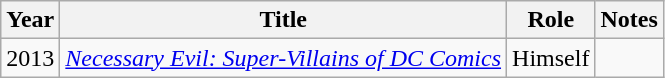<table class="wikitable sortable">
<tr>
<th scope="col">Year</th>
<th scope="col">Title</th>
<th scope="col">Role</th>
<th scope="col" class="unsortable">Notes</th>
</tr>
<tr>
<td>2013</td>
<td><em><a href='#'>Necessary Evil: Super-Villains of DC Comics</a></em></td>
<td>Himself</td>
<td><br></td>
</tr>
</table>
